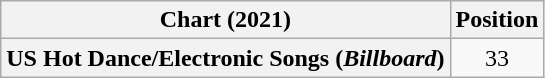<table class="wikitable plainrowheaders" style="text-align:center">
<tr>
<th scope="col">Chart (2021)</th>
<th scope="col">Position</th>
</tr>
<tr>
<th scope="row">US Hot Dance/Electronic Songs (<em>Billboard</em>)</th>
<td>33</td>
</tr>
</table>
